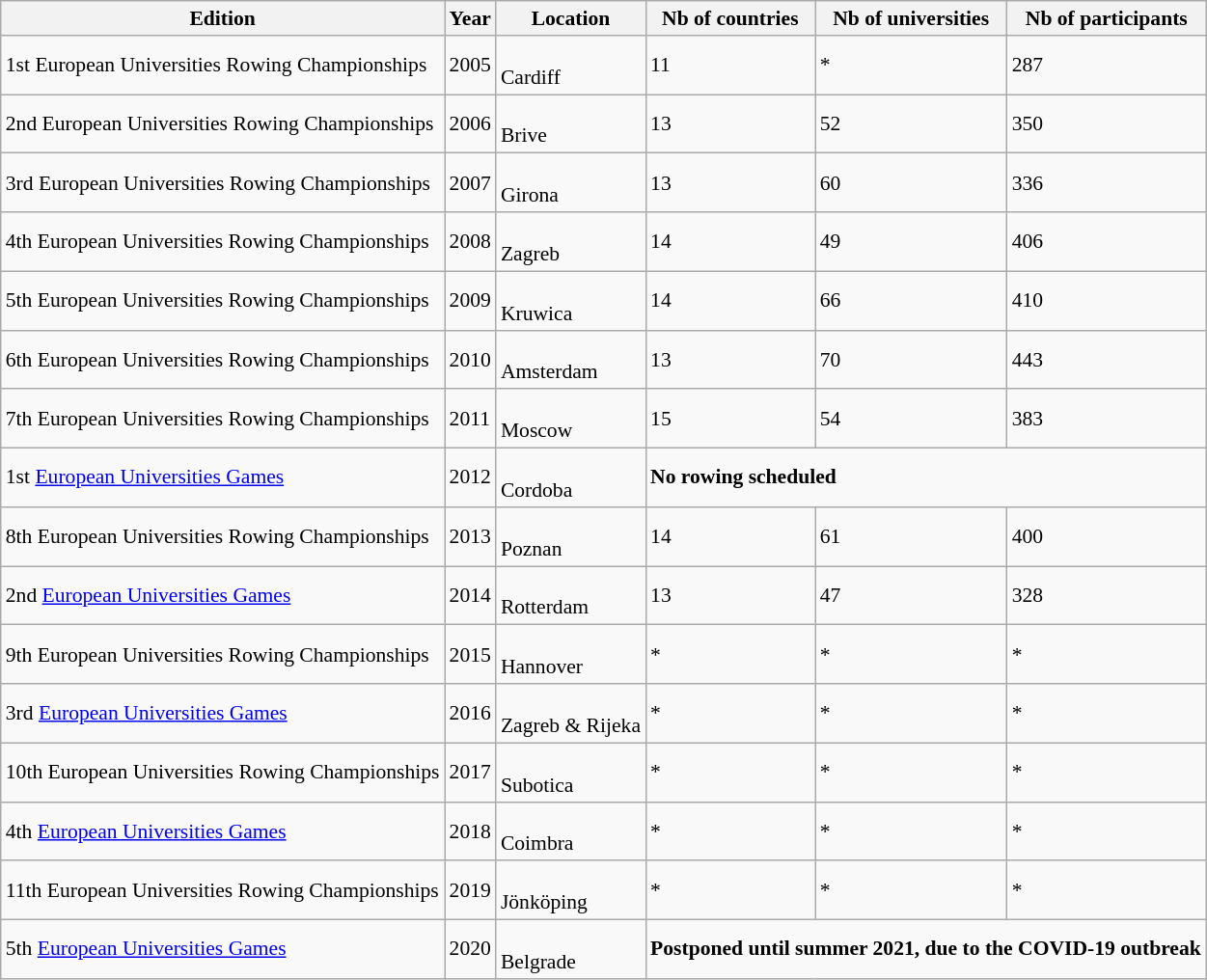<table class=wikitable style="font-size:90%;">
<tr>
<th>Edition</th>
<th>Year</th>
<th>Location</th>
<th>Nb of countries</th>
<th>Nb of universities</th>
<th>Nb of participants</th>
</tr>
<tr>
<td>1st European Universities Rowing Championships</td>
<td>2005</td>
<td><br> Cardiff</td>
<td>11</td>
<td>*</td>
<td>287</td>
</tr>
<tr>
<td>2nd European Universities Rowing Championships</td>
<td>2006</td>
<td><br> Brive</td>
<td>13</td>
<td>52</td>
<td>350</td>
</tr>
<tr>
<td>3rd European Universities Rowing Championships</td>
<td>2007</td>
<td> <br> Girona</td>
<td>13</td>
<td>60</td>
<td>336</td>
</tr>
<tr>
<td>4th European Universities Rowing Championships</td>
<td>2008</td>
<td><br> Zagreb</td>
<td>14</td>
<td>49</td>
<td>406</td>
</tr>
<tr>
<td>5th European Universities Rowing Championships</td>
<td>2009</td>
<td><br> Kruwica</td>
<td>14</td>
<td>66</td>
<td>410</td>
</tr>
<tr>
<td>6th European Universities Rowing Championships</td>
<td>2010</td>
<td> <br>Amsterdam</td>
<td>13</td>
<td>70</td>
<td>443</td>
</tr>
<tr>
<td>7th European Universities Rowing Championships</td>
<td>2011</td>
<td> <br>Moscow</td>
<td>15</td>
<td>54</td>
<td>383</td>
</tr>
<tr>
<td>1st <a href='#'>European Universities Games</a></td>
<td>2012</td>
<td> <br> Cordoba</td>
<td colspan=3><strong>No rowing scheduled</strong></td>
</tr>
<tr>
<td>8th European Universities Rowing Championships</td>
<td>2013</td>
<td> <br>Poznan</td>
<td>14</td>
<td>61</td>
<td>400</td>
</tr>
<tr>
<td>2nd <a href='#'>European Universities Games</a></td>
<td>2014</td>
<td> <br>Rotterdam</td>
<td>13</td>
<td>47</td>
<td>328</td>
</tr>
<tr>
<td>9th European Universities Rowing Championships</td>
<td>2015</td>
<td> <br>Hannover</td>
<td>*</td>
<td>*</td>
<td>*</td>
</tr>
<tr>
<td>3rd <a href='#'>European Universities Games</a></td>
<td>2016</td>
<td> <br>Zagreb & Rijeka</td>
<td>*</td>
<td>*</td>
<td>*</td>
</tr>
<tr>
<td>10th European Universities Rowing Championships</td>
<td>2017</td>
<td> <br>Subotica</td>
<td>*</td>
<td>*</td>
<td>*</td>
</tr>
<tr>
<td>4th <a href='#'>European Universities Games</a></td>
<td>2018</td>
<td> <br>Coimbra</td>
<td>*</td>
<td>*</td>
<td>*</td>
</tr>
<tr>
<td>11th European Universities Rowing Championships</td>
<td>2019</td>
<td> <br>Jönköping</td>
<td>*</td>
<td>*</td>
<td>*</td>
</tr>
<tr>
<td>5th <a href='#'>European Universities Games</a></td>
<td>2020</td>
<td> <br>Belgrade</td>
<td colspan=3><strong>Postponed until summer 2021, due to the COVID-19 outbreak</strong></td>
</tr>
</table>
